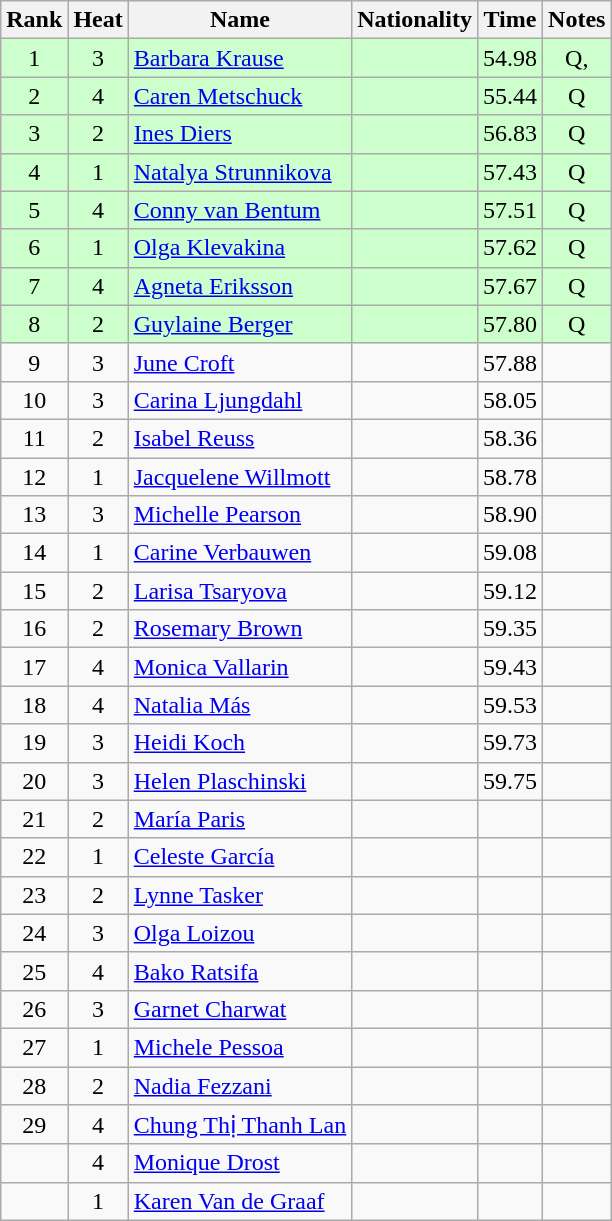<table class="wikitable sortable" style="text-align:center">
<tr>
<th>Rank</th>
<th>Heat</th>
<th>Name</th>
<th>Nationality</th>
<th>Time</th>
<th>Notes</th>
</tr>
<tr bgcolor=ccffcc>
<td>1</td>
<td>3</td>
<td align=left><a href='#'>Barbara Krause</a></td>
<td align=left></td>
<td>54.98</td>
<td>Q, </td>
</tr>
<tr bgcolor=ccffcc>
<td>2</td>
<td>4</td>
<td align=left><a href='#'>Caren Metschuck</a></td>
<td align=left></td>
<td>55.44</td>
<td>Q</td>
</tr>
<tr bgcolor=ccffcc>
<td>3</td>
<td>2</td>
<td align=left><a href='#'>Ines Diers</a></td>
<td align=left></td>
<td>56.83</td>
<td>Q</td>
</tr>
<tr bgcolor=ccffcc>
<td>4</td>
<td>1</td>
<td align=left><a href='#'>Natalya Strunnikova</a></td>
<td align=left></td>
<td>57.43</td>
<td>Q</td>
</tr>
<tr bgcolor=ccffcc>
<td>5</td>
<td>4</td>
<td align=left><a href='#'>Conny van Bentum</a></td>
<td align=left></td>
<td>57.51</td>
<td>Q</td>
</tr>
<tr bgcolor=ccffcc>
<td>6</td>
<td>1</td>
<td align=left><a href='#'>Olga Klevakina</a></td>
<td align=left></td>
<td>57.62</td>
<td>Q</td>
</tr>
<tr bgcolor=ccffcc>
<td>7</td>
<td>4</td>
<td align=left><a href='#'>Agneta Eriksson</a></td>
<td align=left></td>
<td>57.67</td>
<td>Q</td>
</tr>
<tr bgcolor=ccffcc>
<td>8</td>
<td>2</td>
<td align=left><a href='#'>Guylaine Berger</a></td>
<td align=left></td>
<td>57.80</td>
<td>Q</td>
</tr>
<tr>
<td>9</td>
<td>3</td>
<td align=left><a href='#'>June Croft</a></td>
<td align=left></td>
<td>57.88</td>
<td></td>
</tr>
<tr>
<td>10</td>
<td>3</td>
<td align=left><a href='#'>Carina Ljungdahl</a></td>
<td align=left></td>
<td>58.05</td>
<td></td>
</tr>
<tr>
<td>11</td>
<td>2</td>
<td align=left><a href='#'>Isabel Reuss</a></td>
<td align=left></td>
<td>58.36</td>
<td></td>
</tr>
<tr>
<td>12</td>
<td>1</td>
<td align=left><a href='#'>Jacquelene Willmott</a></td>
<td align=left></td>
<td>58.78</td>
<td></td>
</tr>
<tr>
<td>13</td>
<td>3</td>
<td align=left><a href='#'>Michelle Pearson</a></td>
<td align=left></td>
<td>58.90</td>
<td></td>
</tr>
<tr>
<td>14</td>
<td>1</td>
<td align=left><a href='#'>Carine Verbauwen</a></td>
<td align=left></td>
<td>59.08</td>
<td></td>
</tr>
<tr>
<td>15</td>
<td>2</td>
<td align=left><a href='#'>Larisa Tsaryova</a></td>
<td align=left></td>
<td>59.12</td>
<td></td>
</tr>
<tr>
<td>16</td>
<td>2</td>
<td align=left><a href='#'>Rosemary Brown</a></td>
<td align=left></td>
<td>59.35</td>
<td></td>
</tr>
<tr>
<td>17</td>
<td>4</td>
<td align=left><a href='#'>Monica Vallarin</a></td>
<td align=left></td>
<td>59.43</td>
<td></td>
</tr>
<tr>
<td>18</td>
<td>4</td>
<td align=left><a href='#'>Natalia Más</a></td>
<td align=left></td>
<td>59.53</td>
<td></td>
</tr>
<tr>
<td>19</td>
<td>3</td>
<td align=left><a href='#'>Heidi Koch</a></td>
<td align=left></td>
<td>59.73</td>
<td></td>
</tr>
<tr>
<td>20</td>
<td>3</td>
<td align=left><a href='#'>Helen Plaschinski</a></td>
<td align=left></td>
<td>59.75</td>
<td></td>
</tr>
<tr>
<td>21</td>
<td>2</td>
<td align=left><a href='#'>María Paris</a></td>
<td align=left></td>
<td></td>
<td></td>
</tr>
<tr>
<td>22</td>
<td>1</td>
<td align=left><a href='#'>Celeste García</a></td>
<td align=left></td>
<td></td>
<td></td>
</tr>
<tr>
<td>23</td>
<td>2</td>
<td align=left><a href='#'>Lynne Tasker</a></td>
<td align=left></td>
<td></td>
<td></td>
</tr>
<tr>
<td>24</td>
<td>3</td>
<td align=left><a href='#'>Olga Loizou</a></td>
<td align=left></td>
<td></td>
<td></td>
</tr>
<tr>
<td>25</td>
<td>4</td>
<td align=left><a href='#'>Bako Ratsifa</a></td>
<td align=left></td>
<td></td>
<td></td>
</tr>
<tr>
<td>26</td>
<td>3</td>
<td align=left><a href='#'>Garnet Charwat</a></td>
<td align=left></td>
<td></td>
<td></td>
</tr>
<tr>
<td>27</td>
<td>1</td>
<td align=left><a href='#'>Michele Pessoa</a></td>
<td align=left></td>
<td></td>
<td></td>
</tr>
<tr>
<td>28</td>
<td>2</td>
<td align=left><a href='#'>Nadia Fezzani</a></td>
<td align=left></td>
<td></td>
<td></td>
</tr>
<tr>
<td>29</td>
<td>4</td>
<td align=left><a href='#'>Chung Thị Thanh Lan</a></td>
<td align=left></td>
<td></td>
<td></td>
</tr>
<tr>
<td></td>
<td>4</td>
<td align=left><a href='#'>Monique Drost</a></td>
<td align=left></td>
<td></td>
<td></td>
</tr>
<tr>
<td></td>
<td>1</td>
<td align=left><a href='#'>Karen Van de Graaf</a></td>
<td align=left></td>
<td></td>
<td></td>
</tr>
</table>
